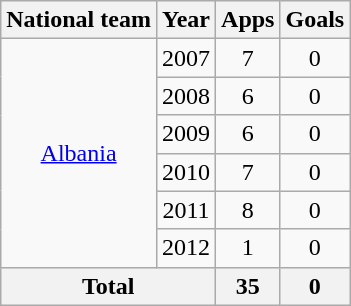<table class="wikitable" style="text-align:center">
<tr>
<th>National team</th>
<th>Year</th>
<th>Apps</th>
<th>Goals</th>
</tr>
<tr>
<td rowspan="6"><a href='#'>Albania</a></td>
<td>2007</td>
<td>7</td>
<td>0</td>
</tr>
<tr>
<td>2008</td>
<td>6</td>
<td>0</td>
</tr>
<tr>
<td>2009</td>
<td>6</td>
<td>0</td>
</tr>
<tr>
<td>2010</td>
<td>7</td>
<td>0</td>
</tr>
<tr>
<td>2011</td>
<td>8</td>
<td>0</td>
</tr>
<tr>
<td>2012</td>
<td>1</td>
<td>0</td>
</tr>
<tr>
<th colspan="2">Total</th>
<th>35</th>
<th>0</th>
</tr>
</table>
